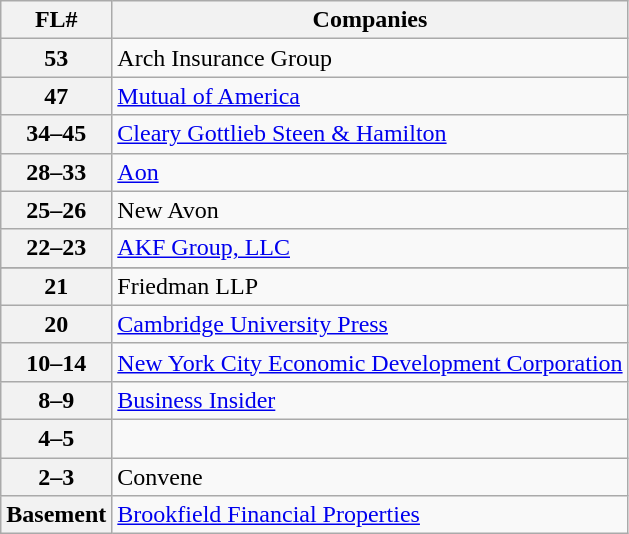<table class="wikitable">
<tr>
<th>FL#</th>
<th>Companies</th>
</tr>
<tr>
<th>53</th>
<td>Arch Insurance Group</td>
</tr>
<tr>
<th>47</th>
<td><a href='#'>Mutual of America</a></td>
</tr>
<tr>
<th>34–45</th>
<td><a href='#'>Cleary Gottlieb Steen & Hamilton</a></td>
</tr>
<tr>
<th>28–33</th>
<td><a href='#'>Aon</a></td>
</tr>
<tr>
<th>25–26</th>
<td>New Avon</td>
</tr>
<tr>
<th>22–23</th>
<td><a href='#'>AKF Group, LLC</a></td>
</tr>
<tr>
</tr>
<tr>
<th>21</th>
<td>Friedman LLP</td>
</tr>
<tr>
<th>20</th>
<td><a href='#'>Cambridge University Press</a></td>
</tr>
<tr>
<th>10–14</th>
<td><a href='#'>New York City Economic Development Corporation</a></td>
</tr>
<tr>
<th>8–9</th>
<td><a href='#'>Business Insider</a></td>
</tr>
<tr>
<th>4–5</th>
<td></td>
</tr>
<tr>
<th>2–3</th>
<td>Convene</td>
</tr>
<tr>
<th>Basement</th>
<td><a href='#'>Brookfield Financial Properties</a></td>
</tr>
</table>
